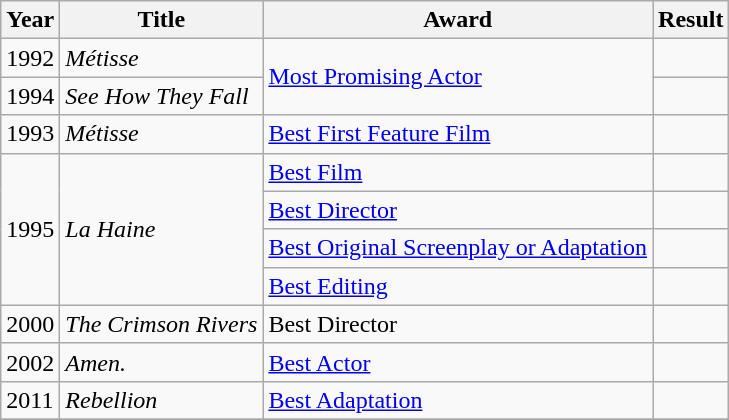<table class="wikitable">
<tr>
<th>Year</th>
<th>Title</th>
<th>Award</th>
<th>Result</th>
</tr>
<tr>
<td>1992</td>
<td><em>Métisse</em></td>
<td rowspan=2><a href='#'>Most Promising Actor</a></td>
<td></td>
</tr>
<tr>
<td>1994</td>
<td><em>See How They Fall</em></td>
<td></td>
</tr>
<tr>
<td>1993</td>
<td><em>Métisse</em></td>
<td><a href='#'>Best First Feature Film</a></td>
<td></td>
</tr>
<tr>
<td rowspan=4>1995</td>
<td rowspan=4><em>La Haine</em></td>
<td><a href='#'>Best Film</a></td>
<td></td>
</tr>
<tr>
<td><a href='#'>Best Director</a></td>
<td></td>
</tr>
<tr>
<td><a href='#'>Best Original Screenplay or Adaptation</a></td>
<td></td>
</tr>
<tr>
<td><a href='#'>Best Editing</a></td>
<td></td>
</tr>
<tr>
<td>2000</td>
<td><em>The Crimson Rivers</em></td>
<td>Best Director</td>
<td></td>
</tr>
<tr>
<td>2002</td>
<td><em>Amen.</em></td>
<td><a href='#'>Best Actor</a></td>
<td></td>
</tr>
<tr>
<td>2011</td>
<td><em>Rebellion</em></td>
<td><a href='#'>Best Adaptation</a></td>
<td></td>
</tr>
<tr>
</tr>
</table>
